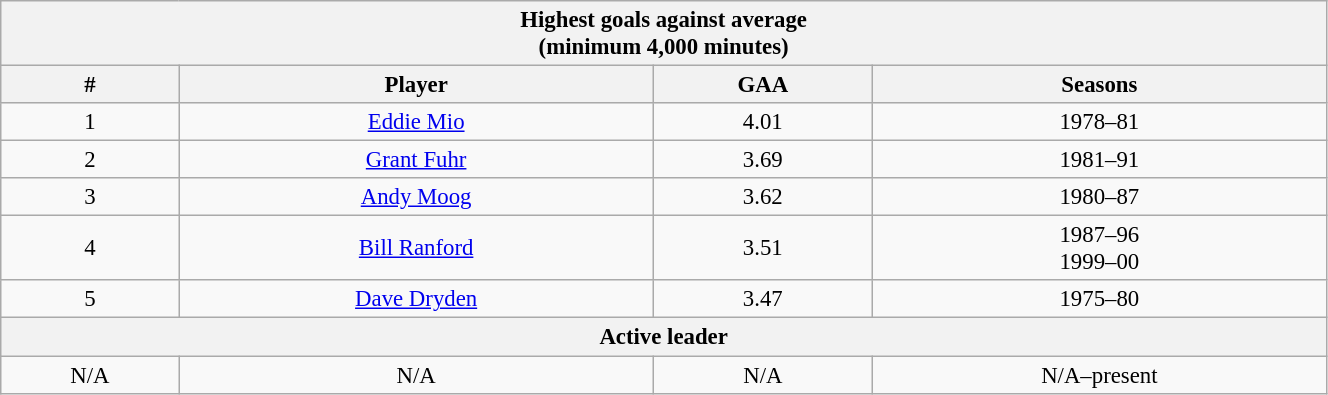<table class="wikitable" style="text-align: center; font-size: 95%" width="70%">
<tr>
<th colspan="4">Highest goals against average<br>(minimum 4,000 minutes)</th>
</tr>
<tr>
<th>#</th>
<th>Player</th>
<th>GAA</th>
<th>Seasons</th>
</tr>
<tr>
<td>1</td>
<td><a href='#'>Eddie Mio</a></td>
<td>4.01</td>
<td>1978–81</td>
</tr>
<tr>
<td>2</td>
<td><a href='#'>Grant Fuhr</a></td>
<td>3.69</td>
<td>1981–91</td>
</tr>
<tr>
<td>3</td>
<td><a href='#'>Andy Moog</a></td>
<td>3.62</td>
<td>1980–87</td>
</tr>
<tr>
<td>4</td>
<td><a href='#'>Bill Ranford</a></td>
<td>3.51</td>
<td>1987–96<br>1999–00</td>
</tr>
<tr>
<td>5</td>
<td><a href='#'>Dave Dryden</a></td>
<td>3.47</td>
<td>1975–80</td>
</tr>
<tr>
<th colspan="4">Active leader</th>
</tr>
<tr>
<td>N/A</td>
<td>N/A</td>
<td>N/A</td>
<td>N/A–present</td>
</tr>
</table>
